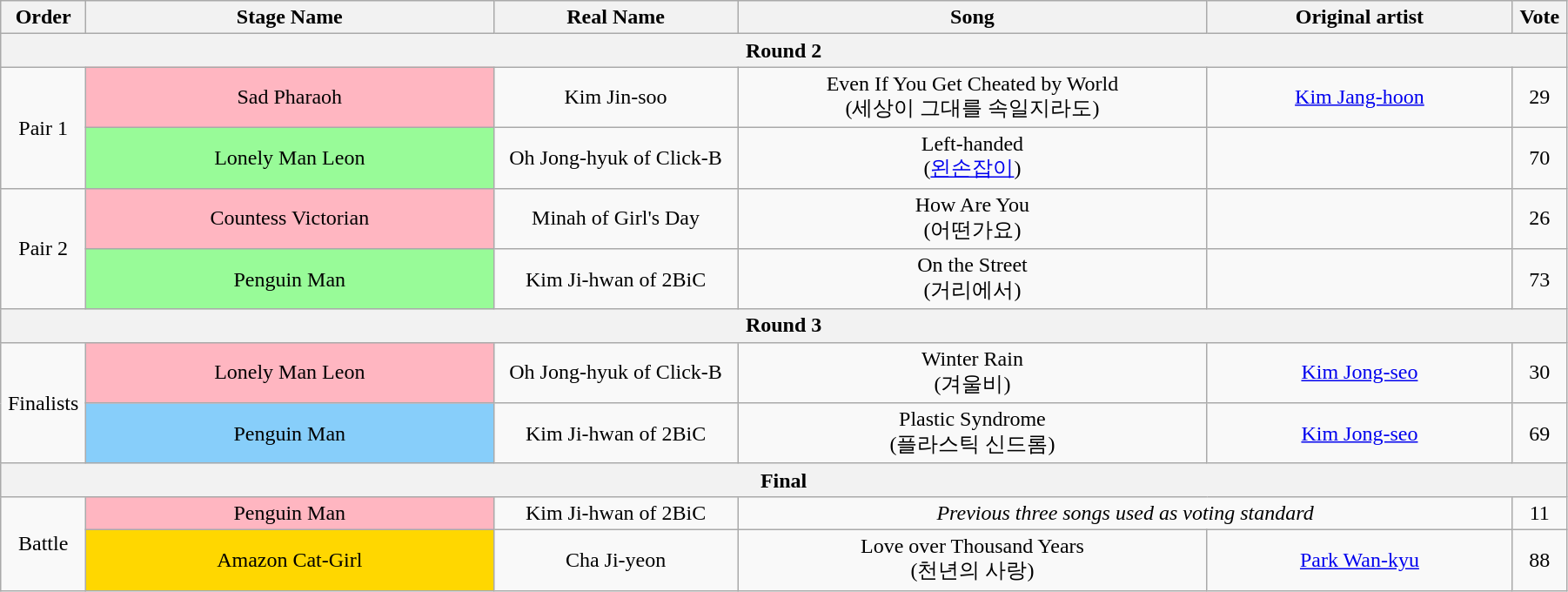<table class="wikitable" style="text-align:center; width:95%;">
<tr>
<th style="width:1%;">Order</th>
<th style="width:20%;">Stage Name</th>
<th style="width:12%;">Real Name</th>
<th style="width:23%;">Song</th>
<th style="width:15%;">Original artist</th>
<th style="width:1%;">Vote</th>
</tr>
<tr>
<th colspan=6>Round 2</th>
</tr>
<tr>
<td rowspan=2>Pair 1</td>
<td bgcolor="lightpink">Sad Pharaoh</td>
<td>Kim Jin-soo</td>
<td>Even If You Get Cheated by World<br>(세상이 그대를 속일지라도)</td>
<td><a href='#'>Kim Jang-hoon</a></td>
<td>29</td>
</tr>
<tr>
<td bgcolor="palegreen">Lonely Man Leon</td>
<td>Oh Jong-hyuk of Click-B</td>
<td>Left-handed<br>(<a href='#'>왼손잡이</a>)</td>
<td></td>
<td>70</td>
</tr>
<tr>
<td rowspan=2>Pair 2</td>
<td bgcolor="lightpink">Countess Victorian</td>
<td>Minah of Girl's Day</td>
<td>How Are You<br>(어떤가요)</td>
<td></td>
<td>26</td>
</tr>
<tr>
<td bgcolor="palegreen">Penguin Man</td>
<td>Kim Ji-hwan of 2BiC</td>
<td>On the Street<br>(거리에서)</td>
<td></td>
<td>73</td>
</tr>
<tr>
<th colspan=6>Round 3</th>
</tr>
<tr>
<td rowspan=2>Finalists</td>
<td bgcolor="lightpink">Lonely Man Leon</td>
<td>Oh Jong-hyuk of Click-B</td>
<td>Winter Rain<br>(겨울비)</td>
<td><a href='#'>Kim Jong-seo</a></td>
<td>30</td>
</tr>
<tr>
<td bgcolor="lightskyblue">Penguin Man</td>
<td>Kim Ji-hwan of 2BiC</td>
<td>Plastic Syndrome<br>(플라스틱 신드롬)</td>
<td><a href='#'>Kim Jong-seo</a></td>
<td>69</td>
</tr>
<tr>
<th colspan=6>Final</th>
</tr>
<tr>
<td rowspan=2>Battle</td>
<td bgcolor="lightpink">Penguin Man</td>
<td>Kim Ji-hwan of 2BiC</td>
<td colspan=2><em>Previous three songs used as voting standard</em></td>
<td>11</td>
</tr>
<tr>
<td bgcolor="gold">Amazon Cat-Girl</td>
<td>Cha Ji-yeon</td>
<td>Love over Thousand Years<br>(천년의 사랑)</td>
<td><a href='#'>Park Wan-kyu</a></td>
<td>88</td>
</tr>
</table>
